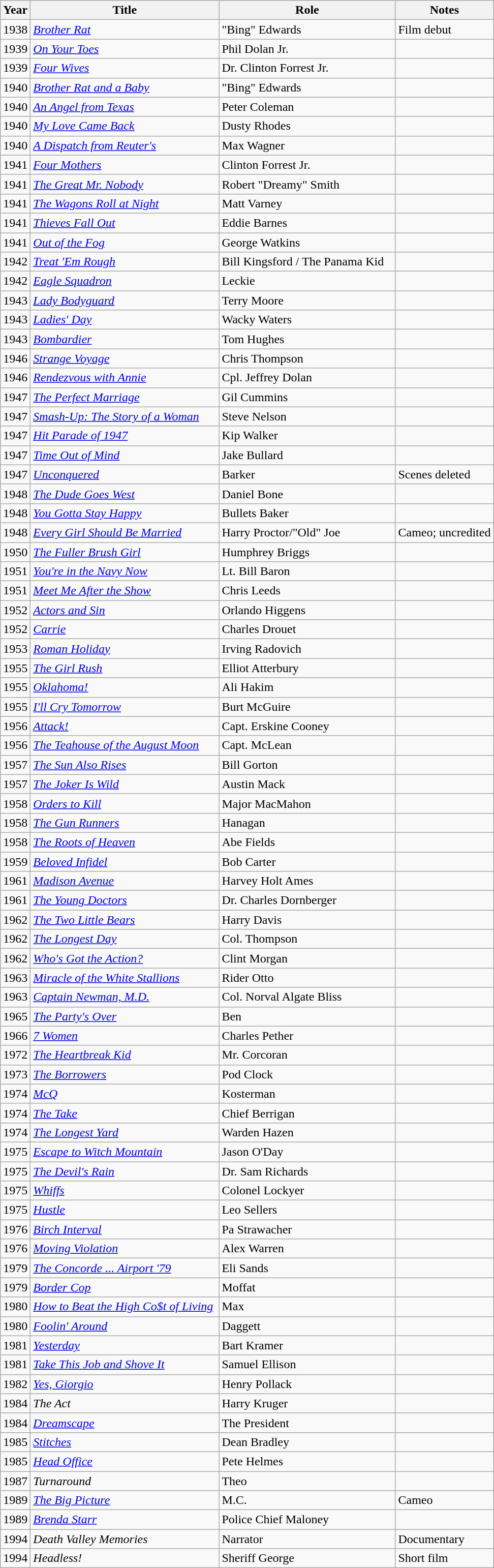<table class="wikitable sortable plainrowheaders">
<tr>
<th scope="col">Year</th>
<th scope="col" style="width:15em;">Title</th>
<th scope="col" style="width:14em;">Role</th>
<th scope="col">Notes</th>
</tr>
<tr>
<td>1938</td>
<td scope="row"><em><a href='#'>Brother Rat</a></em></td>
<td>"Bing" Edwards</td>
<td>Film debut</td>
</tr>
<tr>
<td>1939</td>
<td scope="row"><em><a href='#'>On Your Toes</a></em></td>
<td>Phil Dolan Jr.</td>
<td></td>
</tr>
<tr>
<td>1939</td>
<td scope="row"><em><a href='#'>Four Wives</a></em></td>
<td>Dr. Clinton Forrest Jr.</td>
<td></td>
</tr>
<tr>
<td>1940</td>
<td scope="row"><em><a href='#'>Brother Rat and a Baby</a></em></td>
<td>"Bing" Edwards</td>
<td></td>
</tr>
<tr>
<td>1940</td>
<td scope="row"><em><a href='#'>An Angel from Texas</a></em></td>
<td>Peter Coleman</td>
<td></td>
</tr>
<tr>
<td>1940</td>
<td scope="row"><em><a href='#'>My Love Came Back</a></em></td>
<td>Dusty Rhodes</td>
<td></td>
</tr>
<tr>
<td>1940</td>
<td scope="row"><em><a href='#'>A Dispatch from Reuter's</a></em></td>
<td>Max Wagner</td>
<td></td>
</tr>
<tr>
<td>1941</td>
<td scope="row"><em><a href='#'>Four Mothers</a></em></td>
<td>Clinton Forrest Jr.</td>
<td></td>
</tr>
<tr>
<td>1941</td>
<td scope="row"><em><a href='#'>The Great Mr. Nobody</a></em></td>
<td>Robert "Dreamy" Smith</td>
<td></td>
</tr>
<tr>
<td>1941</td>
<td scope="row"><em><a href='#'>The Wagons Roll at Night</a></em></td>
<td>Matt Varney</td>
<td></td>
</tr>
<tr>
<td>1941</td>
<td scope="row"><em><a href='#'>Thieves Fall Out</a></em></td>
<td>Eddie Barnes</td>
<td></td>
</tr>
<tr>
<td>1941</td>
<td scope="row"><em><a href='#'>Out of the Fog</a></em></td>
<td>George Watkins</td>
<td></td>
</tr>
<tr>
<td>1942</td>
<td scope="row"><em><a href='#'>Treat 'Em Rough</a></em></td>
<td>Bill Kingsford / The Panama Kid</td>
<td></td>
</tr>
<tr>
<td>1942</td>
<td scope="row"><em><a href='#'>Eagle Squadron</a></em></td>
<td>Leckie</td>
<td></td>
</tr>
<tr>
<td>1943</td>
<td scope="row"><em><a href='#'>Lady Bodyguard</a></em></td>
<td>Terry Moore</td>
<td></td>
</tr>
<tr>
<td>1943</td>
<td scope="row"><em><a href='#'>Ladies' Day</a></em></td>
<td>Wacky Waters</td>
<td></td>
</tr>
<tr>
<td>1943</td>
<td scope="row"><em><a href='#'>Bombardier</a></em></td>
<td>Tom Hughes</td>
<td></td>
</tr>
<tr>
<td>1946</td>
<td scope="row"><em><a href='#'>Strange Voyage</a></em></td>
<td>Chris Thompson</td>
<td></td>
</tr>
<tr>
<td>1946</td>
<td scope="row"><em><a href='#'>Rendezvous with Annie</a></em></td>
<td>Cpl. Jeffrey Dolan</td>
<td></td>
</tr>
<tr>
<td>1947</td>
<td scope="row"><em><a href='#'>The Perfect Marriage</a></em></td>
<td>Gil Cummins</td>
<td></td>
</tr>
<tr>
<td>1947</td>
<td scope="row"><em><a href='#'>Smash-Up: The Story of a Woman</a></em></td>
<td>Steve Nelson</td>
<td></td>
</tr>
<tr>
<td>1947</td>
<td scope="row"><em><a href='#'>Hit Parade of 1947</a></em></td>
<td>Kip Walker</td>
<td></td>
</tr>
<tr>
<td>1947</td>
<td scope="row"><em><a href='#'>Time Out of Mind</a></em></td>
<td>Jake Bullard</td>
<td></td>
</tr>
<tr>
<td>1947</td>
<td scope="row"><em><a href='#'>Unconquered</a></em></td>
<td>Barker</td>
<td>Scenes deleted</td>
</tr>
<tr>
<td>1948</td>
<td scope="row"><em><a href='#'>The Dude Goes West</a></em></td>
<td>Daniel Bone</td>
<td></td>
</tr>
<tr>
<td>1948</td>
<td scope="row"><em><a href='#'>You Gotta Stay Happy</a></em></td>
<td>Bullets Baker</td>
<td></td>
</tr>
<tr>
<td>1948</td>
<td scope="row"><em><a href='#'>Every Girl Should Be Married</a></em></td>
<td>Harry Proctor/"Old" Joe</td>
<td>Cameo; uncredited</td>
</tr>
<tr>
<td>1950</td>
<td scope="row"><em><a href='#'>The Fuller Brush Girl</a></em></td>
<td>Humphrey Briggs</td>
<td></td>
</tr>
<tr>
<td>1951</td>
<td scope="row"><em><a href='#'>You're in the Navy Now</a></em></td>
<td>Lt. Bill Baron</td>
<td></td>
</tr>
<tr>
<td>1951</td>
<td scope="row"><em><a href='#'>Meet Me After the Show</a></em></td>
<td>Chris Leeds</td>
<td></td>
</tr>
<tr>
<td>1952</td>
<td scope="row"><em><a href='#'>Actors and Sin</a></em></td>
<td>Orlando Higgens</td>
<td></td>
</tr>
<tr>
<td>1952</td>
<td scope="row"><em><a href='#'>Carrie</a></em></td>
<td>Charles Drouet</td>
<td></td>
</tr>
<tr>
<td>1953</td>
<td scope="row"><em><a href='#'>Roman Holiday</a></em></td>
<td>Irving Radovich</td>
<td></td>
</tr>
<tr>
<td>1955</td>
<td scope="row"><em><a href='#'>The Girl Rush</a></em></td>
<td>Elliot Atterbury</td>
<td></td>
</tr>
<tr>
<td>1955</td>
<td scope="row"><em><a href='#'>Oklahoma!</a></em></td>
<td>Ali Hakim</td>
<td></td>
</tr>
<tr>
<td>1955</td>
<td scope="row"><em><a href='#'>I'll Cry Tomorrow</a></em></td>
<td>Burt McGuire</td>
<td></td>
</tr>
<tr>
<td>1956</td>
<td scope="row"><em><a href='#'>Attack!</a></em></td>
<td>Capt. Erskine Cooney</td>
<td></td>
</tr>
<tr>
<td>1956</td>
<td scope="row"><em><a href='#'>The Teahouse of the August Moon</a></em></td>
<td>Capt. McLean</td>
<td></td>
</tr>
<tr>
<td>1957</td>
<td scope="row"><em><a href='#'>The Sun Also Rises</a></em></td>
<td>Bill Gorton</td>
<td></td>
</tr>
<tr>
<td>1957</td>
<td scope="row"><em><a href='#'>The Joker Is Wild</a></em></td>
<td>Austin Mack</td>
<td></td>
</tr>
<tr>
<td>1958</td>
<td scope="row"><em><a href='#'>Orders to Kill</a></em></td>
<td>Major MacMahon</td>
<td></td>
</tr>
<tr>
<td>1958</td>
<td scope="row"><em><a href='#'>The Gun Runners</a></em></td>
<td>Hanagan</td>
<td></td>
</tr>
<tr>
<td>1958</td>
<td scope="row"><em><a href='#'>The Roots of Heaven</a></em></td>
<td>Abe Fields</td>
<td></td>
</tr>
<tr>
<td>1959</td>
<td scope="row"><em><a href='#'>Beloved Infidel</a></em></td>
<td>Bob Carter</td>
<td></td>
</tr>
<tr>
<td>1961</td>
<td scope="row"><em><a href='#'>Madison Avenue</a></em></td>
<td>Harvey Holt Ames</td>
<td></td>
</tr>
<tr>
<td>1961</td>
<td scope="row"><em><a href='#'>The Young Doctors</a></em></td>
<td>Dr. Charles Dornberger</td>
<td></td>
</tr>
<tr>
<td>1962</td>
<td scope="row"><em><a href='#'>The Two Little Bears</a></em></td>
<td>Harry Davis</td>
<td></td>
</tr>
<tr>
<td>1962</td>
<td scope="row"><em><a href='#'>The Longest Day</a></em></td>
<td>Col. Thompson</td>
<td></td>
</tr>
<tr>
<td>1962</td>
<td scope="row"><em><a href='#'>Who's Got the Action?</a></em></td>
<td>Clint Morgan</td>
<td></td>
</tr>
<tr>
<td>1963</td>
<td scope="row"><em><a href='#'>Miracle of the White Stallions</a></em></td>
<td>Rider Otto</td>
<td></td>
</tr>
<tr>
<td>1963</td>
<td scope="row"><em><a href='#'>Captain Newman, M.D.</a></em></td>
<td>Col. Norval Algate Bliss</td>
<td></td>
</tr>
<tr>
<td>1965</td>
<td scope="row"><em><a href='#'>The Party's Over</a></em></td>
<td>Ben</td>
<td></td>
</tr>
<tr>
<td>1966</td>
<td scope="row"><em><a href='#'>7 Women</a></em></td>
<td>Charles Pether</td>
<td></td>
</tr>
<tr>
<td>1972</td>
<td scope="row"><em><a href='#'>The Heartbreak Kid</a></em></td>
<td>Mr. Corcoran</td>
<td></td>
</tr>
<tr>
<td>1973</td>
<td scope="row"><em><a href='#'>The Borrowers</a></em></td>
<td>Pod Clock</td>
<td></td>
</tr>
<tr>
<td>1974</td>
<td scope="row"><em><a href='#'>McQ</a></em></td>
<td>Kosterman</td>
<td></td>
</tr>
<tr>
<td>1974</td>
<td scope="row"><em><a href='#'>The Take</a></em></td>
<td>Chief Berrigan</td>
<td></td>
</tr>
<tr>
<td>1974</td>
<td scope="row"><em><a href='#'>The Longest Yard</a></em></td>
<td>Warden Hazen</td>
<td></td>
</tr>
<tr>
<td>1975</td>
<td scope="row"><em><a href='#'>Escape to Witch Mountain</a></em></td>
<td>Jason O'Day</td>
<td></td>
</tr>
<tr>
<td>1975</td>
<td scope="row"><em><a href='#'>The Devil's Rain</a></em></td>
<td>Dr. Sam Richards</td>
<td></td>
</tr>
<tr>
<td>1975</td>
<td scope="row"><em><a href='#'>Whiffs</a></em></td>
<td>Colonel Lockyer</td>
<td></td>
</tr>
<tr>
<td>1975</td>
<td scope="row"><em><a href='#'>Hustle</a></em></td>
<td>Leo Sellers</td>
<td></td>
</tr>
<tr>
<td>1976</td>
<td scope="row"><em><a href='#'>Birch Interval</a></em></td>
<td>Pa Strawacher</td>
<td></td>
</tr>
<tr>
<td>1976</td>
<td scope="row"><em><a href='#'>Moving Violation</a></em></td>
<td>Alex Warren</td>
<td></td>
</tr>
<tr>
<td>1979</td>
<td scope="row"><em><a href='#'>The Concorde ... Airport '79</a></em></td>
<td>Eli Sands</td>
<td></td>
</tr>
<tr>
<td>1979</td>
<td scope="row"><em><a href='#'>Border Cop</a></em></td>
<td>Moffat</td>
<td></td>
</tr>
<tr>
<td>1980</td>
<td scope="row"><em><a href='#'>How to Beat the High Co$t of Living</a></em></td>
<td>Max</td>
<td></td>
</tr>
<tr>
<td>1980</td>
<td scope="row"><em><a href='#'>Foolin' Around</a></em></td>
<td>Daggett</td>
<td></td>
</tr>
<tr>
<td>1981</td>
<td scope="row"><em><a href='#'>Yesterday</a></em></td>
<td>Bart Kramer</td>
<td></td>
</tr>
<tr>
<td>1981</td>
<td scope="row"><em><a href='#'>Take This Job and Shove It</a></em></td>
<td>Samuel Ellison</td>
<td></td>
</tr>
<tr>
<td>1982</td>
<td scope="row"><em><a href='#'>Yes, Giorgio</a></em></td>
<td>Henry Pollack</td>
<td></td>
</tr>
<tr>
<td>1984</td>
<td scope="row"><em>The Act</em></td>
<td>Harry Kruger</td>
<td></td>
</tr>
<tr>
<td>1984</td>
<td scope="row"><em><a href='#'>Dreamscape</a></em></td>
<td>The President</td>
<td></td>
</tr>
<tr>
<td>1985</td>
<td scope="row"><em><a href='#'>Stitches</a></em></td>
<td>Dean Bradley</td>
<td></td>
</tr>
<tr>
<td>1985</td>
<td scope="row"><em><a href='#'>Head Office</a></em></td>
<td>Pete Helmes</td>
<td></td>
</tr>
<tr>
<td>1987</td>
<td scope="row"><em>Turnaround</em></td>
<td>Theo</td>
<td></td>
</tr>
<tr>
<td>1989</td>
<td scope="row"><em><a href='#'>The Big Picture</a></em></td>
<td>M.C.</td>
<td>Cameo</td>
</tr>
<tr>
<td>1989</td>
<td scope="row"><em><a href='#'>Brenda Starr</a></em></td>
<td>Police Chief Maloney</td>
<td></td>
</tr>
<tr>
<td>1994</td>
<td scope="row"><em>Death Valley Memories</em></td>
<td>Narrator</td>
<td>Documentary</td>
</tr>
<tr>
<td>1994</td>
<td scope="row"><em>Headless!</em></td>
<td>Sheriff George</td>
<td>Short film</td>
</tr>
</table>
